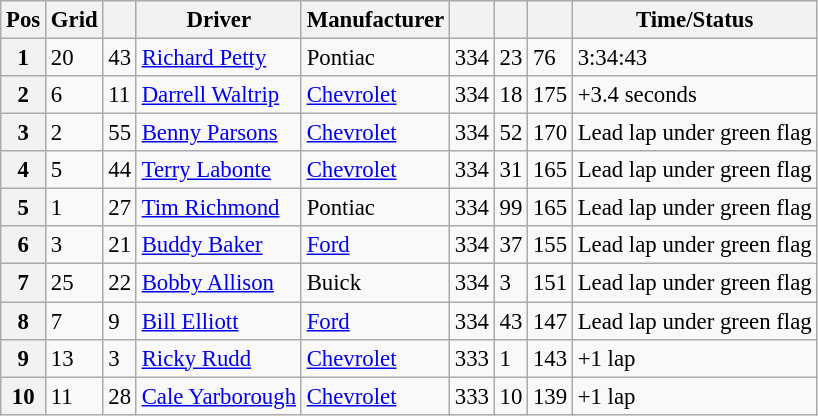<table class="sortable wikitable" style="font-size:95%">
<tr>
<th>Pos</th>
<th>Grid</th>
<th></th>
<th>Driver</th>
<th>Manufacturer</th>
<th></th>
<th></th>
<th></th>
<th>Time/Status</th>
</tr>
<tr>
<th>1</th>
<td>20</td>
<td>43</td>
<td><a href='#'>Richard Petty</a></td>
<td>Pontiac</td>
<td>334</td>
<td>23</td>
<td>76</td>
<td>3:34:43</td>
</tr>
<tr>
<th>2</th>
<td>6</td>
<td>11</td>
<td><a href='#'>Darrell Waltrip</a></td>
<td><a href='#'>Chevrolet</a></td>
<td>334</td>
<td>18</td>
<td>175</td>
<td>+3.4 seconds</td>
</tr>
<tr>
<th>3</th>
<td>2</td>
<td>55</td>
<td><a href='#'>Benny Parsons</a></td>
<td><a href='#'>Chevrolet</a></td>
<td>334</td>
<td>52</td>
<td>170</td>
<td>Lead lap under green flag</td>
</tr>
<tr>
<th>4</th>
<td>5</td>
<td>44</td>
<td><a href='#'>Terry Labonte</a></td>
<td><a href='#'>Chevrolet</a></td>
<td>334</td>
<td>31</td>
<td>165</td>
<td>Lead lap under green flag</td>
</tr>
<tr>
<th>5</th>
<td>1</td>
<td>27</td>
<td><a href='#'>Tim Richmond</a></td>
<td>Pontiac</td>
<td>334</td>
<td>99</td>
<td>165</td>
<td>Lead lap under green flag</td>
</tr>
<tr>
<th>6</th>
<td>3</td>
<td>21</td>
<td><a href='#'>Buddy Baker</a></td>
<td><a href='#'>Ford</a></td>
<td>334</td>
<td>37</td>
<td>155</td>
<td>Lead lap under green flag</td>
</tr>
<tr>
<th>7</th>
<td>25</td>
<td>22</td>
<td><a href='#'>Bobby Allison</a></td>
<td>Buick</td>
<td>334</td>
<td>3</td>
<td>151</td>
<td>Lead lap under green flag</td>
</tr>
<tr>
<th>8</th>
<td>7</td>
<td>9</td>
<td><a href='#'>Bill Elliott</a></td>
<td><a href='#'>Ford</a></td>
<td>334</td>
<td>43</td>
<td>147</td>
<td>Lead lap under green flag</td>
</tr>
<tr>
<th>9</th>
<td>13</td>
<td>3</td>
<td><a href='#'>Ricky Rudd</a></td>
<td><a href='#'>Chevrolet</a></td>
<td>333</td>
<td>1</td>
<td>143</td>
<td>+1 lap</td>
</tr>
<tr>
<th>10</th>
<td>11</td>
<td>28</td>
<td><a href='#'>Cale Yarborough</a></td>
<td><a href='#'>Chevrolet</a></td>
<td>333</td>
<td>10</td>
<td>139</td>
<td>+1 lap</td>
</tr>
</table>
